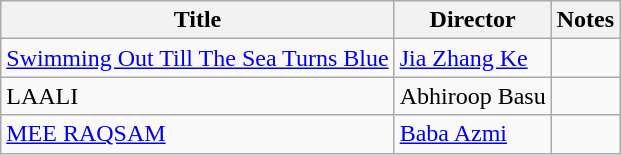<table class="wikitable">
<tr>
<th>Title</th>
<th>Director</th>
<th>Notes</th>
</tr>
<tr>
<td><a href='#'>Swimming Out Till The Sea Turns Blue</a></td>
<td><a href='#'>Jia Zhang Ke</a></td>
<td></td>
</tr>
<tr>
<td>LAALI</td>
<td>Abhiroop Basu</td>
<td></td>
</tr>
<tr>
<td><a href='#'>MEE RAQSAM</a></td>
<td><a href='#'>Baba Azmi</a></td>
<td></td>
</tr>
</table>
